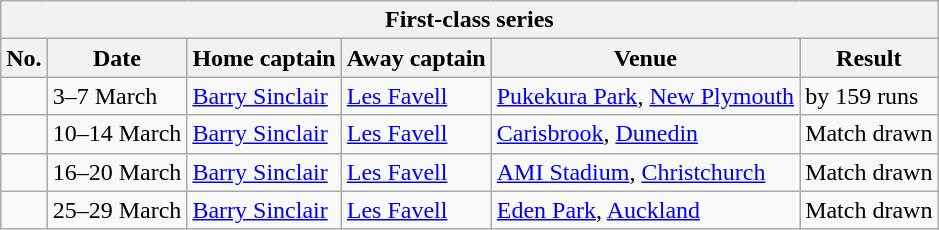<table class="wikitable">
<tr>
<th colspan="9">First-class series</th>
</tr>
<tr>
<th>No.</th>
<th>Date</th>
<th>Home captain</th>
<th>Away captain</th>
<th>Venue</th>
<th>Result</th>
</tr>
<tr>
<td></td>
<td>3–7 March</td>
<td><a href='#'>Barry Sinclair</a></td>
<td><a href='#'>Les Favell</a></td>
<td><a href='#'>Pukekura Park</a>, <a href='#'>New Plymouth</a></td>
<td> by 159 runs</td>
</tr>
<tr>
<td></td>
<td>10–14 March</td>
<td><a href='#'>Barry Sinclair</a></td>
<td><a href='#'>Les Favell</a></td>
<td><a href='#'>Carisbrook</a>, <a href='#'>Dunedin</a></td>
<td>Match drawn</td>
</tr>
<tr>
<td></td>
<td>16–20 March</td>
<td><a href='#'>Barry Sinclair</a></td>
<td><a href='#'>Les Favell</a></td>
<td><a href='#'>AMI Stadium</a>, <a href='#'>Christchurch</a></td>
<td>Match drawn</td>
</tr>
<tr>
<td></td>
<td>25–29 March</td>
<td><a href='#'>Barry Sinclair</a></td>
<td><a href='#'>Les Favell</a></td>
<td><a href='#'>Eden Park</a>, <a href='#'>Auckland</a></td>
<td>Match drawn</td>
</tr>
</table>
